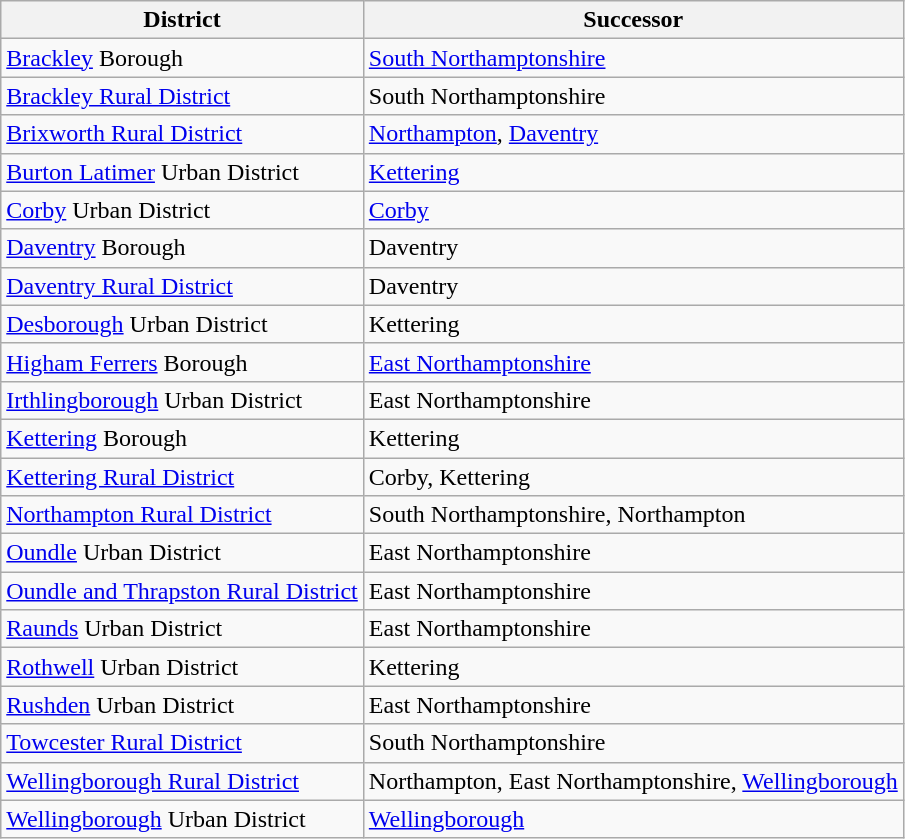<table class="wikitable">
<tr>
<th>District</th>
<th>Successor</th>
</tr>
<tr>
<td><a href='#'>Brackley</a> Borough</td>
<td><a href='#'>South Northamptonshire</a></td>
</tr>
<tr>
<td><a href='#'>Brackley Rural District</a></td>
<td>South Northamptonshire</td>
</tr>
<tr>
<td><a href='#'>Brixworth Rural District</a></td>
<td><a href='#'>Northampton</a>, <a href='#'>Daventry</a></td>
</tr>
<tr>
<td><a href='#'>Burton Latimer</a> Urban District</td>
<td><a href='#'>Kettering</a></td>
</tr>
<tr>
<td><a href='#'>Corby</a> Urban District</td>
<td><a href='#'>Corby</a></td>
</tr>
<tr>
<td><a href='#'>Daventry</a> Borough</td>
<td>Daventry</td>
</tr>
<tr>
<td><a href='#'>Daventry Rural District</a></td>
<td>Daventry</td>
</tr>
<tr>
<td><a href='#'>Desborough</a> Urban District</td>
<td>Kettering</td>
</tr>
<tr>
<td><a href='#'>Higham Ferrers</a> Borough</td>
<td><a href='#'>East Northamptonshire</a></td>
</tr>
<tr>
<td><a href='#'>Irthlingborough</a> Urban District</td>
<td>East Northamptonshire</td>
</tr>
<tr>
<td><a href='#'>Kettering</a> Borough</td>
<td>Kettering</td>
</tr>
<tr>
<td><a href='#'>Kettering Rural District</a></td>
<td>Corby, Kettering</td>
</tr>
<tr>
<td><a href='#'>Northampton Rural District</a></td>
<td>South Northamptonshire, Northampton</td>
</tr>
<tr>
<td><a href='#'>Oundle</a> Urban District</td>
<td>East Northamptonshire</td>
</tr>
<tr>
<td><a href='#'>Oundle and Thrapston Rural District</a></td>
<td>East Northamptonshire</td>
</tr>
<tr>
<td><a href='#'>Raunds</a> Urban District</td>
<td>East Northamptonshire</td>
</tr>
<tr>
<td><a href='#'>Rothwell</a> Urban District</td>
<td>Kettering</td>
</tr>
<tr>
<td><a href='#'>Rushden</a> Urban District</td>
<td>East Northamptonshire</td>
</tr>
<tr>
<td><a href='#'>Towcester Rural District</a></td>
<td>South Northamptonshire</td>
</tr>
<tr>
<td><a href='#'>Wellingborough Rural District</a></td>
<td>Northampton, East Northamptonshire, <a href='#'>Wellingborough</a></td>
</tr>
<tr>
<td><a href='#'>Wellingborough</a> Urban District</td>
<td><a href='#'>Wellingborough</a></td>
</tr>
</table>
